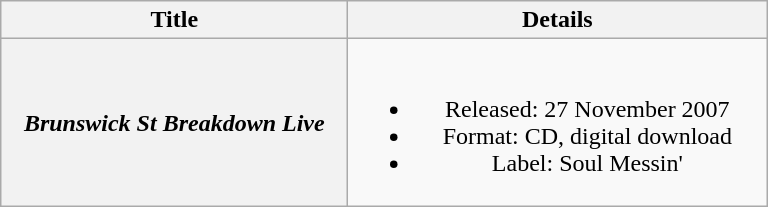<table class="wikitable plainrowheaders" style="text-align:center;">
<tr>
<th scope="col" style="width:14em;">Title</th>
<th scope="col" style="width:17em;">Details</th>
</tr>
<tr>
<th scope="row"><em>Brunswick St Breakdown Live</em></th>
<td><br><ul><li>Released: 27 November 2007</li><li>Format: CD, digital download</li><li>Label: Soul Messin'</li></ul></td>
</tr>
</table>
